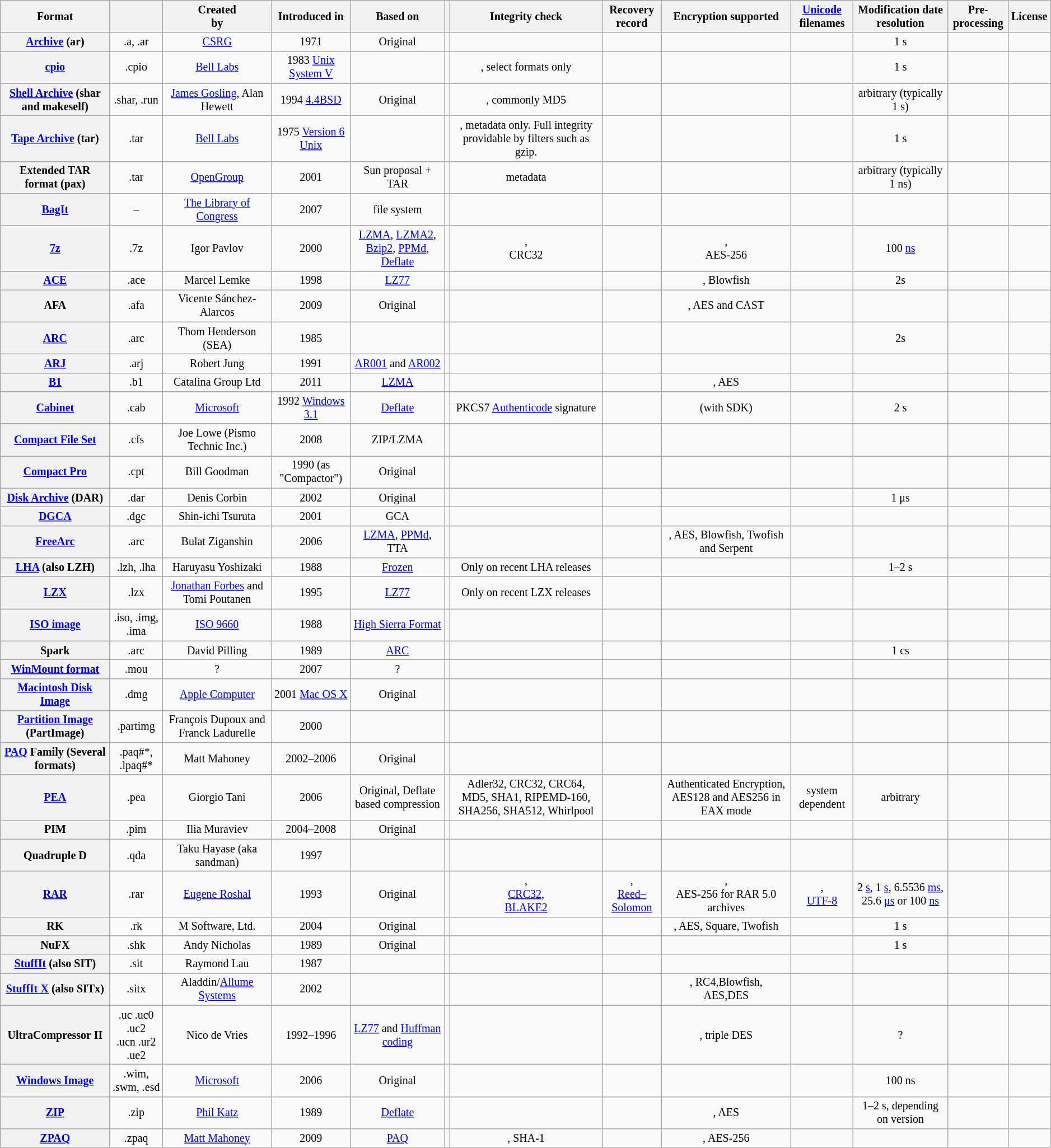<table class="wikitable sortable sort-under" style="width: auto; text-align: center; font-size: smaller; table-layout: fixed;">
<tr>
<th>Format</th>
<th></th>
<th>Created<br> by</th>
<th>Introduced in</th>
<th>Based on</th>
<th></th>
<th>Integrity check</th>
<th>Recovery record</th>
<th>Encryption supported</th>
<th><a href='#'>Unicode</a> filenames</th>
<th>Modification date resolution</th>
<th>Pre-processing</th>
<th>License</th>
</tr>
<tr>
<th><a href='#'>Archive</a> (ar)</th>
<td>.a, .ar</td>
<td><a href='#'>CSRG</a></td>
<td>1971 </td>
<td>Original</td>
<td></td>
<td></td>
<td></td>
<td></td>
<td></td>
<td>1 s</td>
<td></td>
<td></td>
</tr>
<tr>
<th><a href='#'>cpio</a></th>
<td>.cpio</td>
<td><a href='#'>Bell Labs</a></td>
<td>1983 <a href='#'>Unix System V</a></td>
<td> </td>
<td></td>
<td>, select formats only</td>
<td></td>
<td></td>
<td></td>
<td>1 s</td>
<td></td>
<td></td>
</tr>
<tr>
<th><a href='#'>Shell Archive</a> (shar and makeself)</th>
<td>.shar, .run</td>
<td><a href='#'>James Gosling</a>, Alan Hewett</td>
<td>1994 <a href='#'>4.4BSD</a></td>
<td>Original</td>
<td></td>
<td>, commonly MD5</td>
<td> </td>
<td> </td>
<td></td>
<td>arbitrary (typically 1 s)</td>
<td></td>
<td></td>
</tr>
<tr>
<th><a href='#'>Tape Archive</a> (tar)</th>
<td>.tar</td>
<td><a href='#'>Bell Labs</a></td>
<td>1975 <a href='#'>Version 6 Unix</a></td>
<td> </td>
<td></td>
<td>, metadata only. Full integrity providable by filters such as gzip.</td>
<td></td>
<td></td>
<td></td>
<td>1 s</td>
<td></td>
<td></td>
</tr>
<tr>
<th>Extended TAR format (pax)</th>
<td>.tar</td>
<td><a href='#'>OpenGroup</a></td>
<td>2001</td>
<td>Sun proposal + TAR</td>
<td></td>
<td>metadata</td>
<td></td>
<td></td>
<td></td>
<td>arbitrary (typically 1 ns)</td>
<td></td>
<td></td>
</tr>
<tr>
<th><a href='#'>BagIt</a></th>
<td>–</td>
<td><a href='#'>The Library of Congress</a></td>
<td>2007</td>
<td>file system</td>
<td></td>
<td></td>
<td></td>
<td></td>
<td></td>
<td></td>
<td></td>
<td></td>
</tr>
<tr>
<th><a href='#'>7z</a></th>
<td>.7z</td>
<td>Igor Pavlov</td>
<td>2000</td>
<td><a href='#'>LZMA</a>, <a href='#'>LZMA2</a>, <a href='#'>Bzip2</a>, <a href='#'>PPMd</a>, <a href='#'>Deflate</a></td>
<td></td>
<td>,<br> CRC32</td>
<td></td>
<td>,<br> AES-256</td>
<td></td>
<td>100 <a href='#'>ns</a></td>
<td></td>
<td></td>
</tr>
<tr>
<th><a href='#'>ACE</a></th>
<td>.ace</td>
<td>Marcel Lemke</td>
<td>1998</td>
<td><a href='#'>LZ77</a></td>
<td></td>
<td></td>
<td></td>
<td>, Blowfish</td>
<td></td>
<td>2s</td>
<td></td>
<td></td>
</tr>
<tr>
<th>AFA</th>
<td>.afa</td>
<td>Vicente Sánchez-Alarcos</td>
<td>2009</td>
<td>Original</td>
<td></td>
<td></td>
<td></td>
<td>, AES and CAST</td>
<td></td>
<td></td>
<td></td>
<td></td>
</tr>
<tr>
<th><a href='#'>ARC</a></th>
<td>.arc</td>
<td>Thom Henderson (SEA)</td>
<td>1985</td>
<td> </td>
<td></td>
<td></td>
<td></td>
<td></td>
<td></td>
<td>2s</td>
<td></td>
<td></td>
</tr>
<tr>
<th><a href='#'>ARJ</a></th>
<td>.arj</td>
<td>Robert Jung</td>
<td>1991</td>
<td><a href='#'>AR001</a> and <a href='#'>AR002</a></td>
<td></td>
<td></td>
<td></td>
<td></td>
<td></td>
<td></td>
<td></td>
<td></td>
</tr>
<tr>
<th><a href='#'>B1</a></th>
<td>.b1</td>
<td>Catalina Group Ltd</td>
<td>2011</td>
<td><a href='#'>LZMA</a></td>
<td></td>
<td></td>
<td></td>
<td>, AES</td>
<td></td>
<td></td>
<td></td>
<td></td>
</tr>
<tr>
<th><a href='#'>Cabinet</a></th>
<td>.cab</td>
<td><a href='#'>Microsoft</a></td>
<td>1992 <a href='#'>Windows 3.1</a></td>
<td><a href='#'>Deflate</a></td>
<td></td>
<td> PKCS7 <a href='#'>Authenticode</a> signature</td>
<td></td>
<td> (with SDK)</td>
<td></td>
<td>2 s</td>
<td></td>
<td></td>
</tr>
<tr>
<th><a href='#'>Compact File Set</a></th>
<td>.cfs</td>
<td>Joe Lowe (Pismo Technic Inc.)</td>
<td>2008</td>
<td>ZIP/LZMA</td>
<td></td>
<td></td>
<td></td>
<td></td>
<td></td>
<td></td>
<td></td>
<td></td>
</tr>
<tr>
<th><a href='#'>Compact Pro</a></th>
<td>.cpt</td>
<td>Bill Goodman</td>
<td>1990 (as "Compactor")</td>
<td>Original</td>
<td></td>
<td></td>
<td></td>
<td></td>
<td></td>
<td></td>
<td></td>
<td></td>
</tr>
<tr>
<th><a href='#'>Disk Archive</a> (DAR)</th>
<td>.dar</td>
<td>Denis Corbin</td>
<td>2002</td>
<td>Original</td>
<td></td>
<td></td>
<td></td>
<td></td>
<td></td>
<td>1 μs</td>
<td></td>
<td></td>
</tr>
<tr>
<th><a href='#'>DGCA</a></th>
<td>.dgc</td>
<td>Shin-ichi Tsuruta</td>
<td>2001</td>
<td>GCA</td>
<td></td>
<td></td>
<td></td>
<td></td>
<td></td>
<td></td>
<td></td>
<td></td>
</tr>
<tr>
<th><a href='#'>FreeArc</a></th>
<td>.arc</td>
<td>Bulat Ziganshin</td>
<td>2006</td>
<td><a href='#'>LZMA</a>, <a href='#'>PPMd</a>, TTA</td>
<td></td>
<td></td>
<td></td>
<td>, AES, Blowfish, Twofish and Serpent</td>
<td></td>
<td></td>
<td></td>
<td></td>
</tr>
<tr>
<th><a href='#'>LHA</a> (also LZH)</th>
<td>.lzh, .lha</td>
<td>Haruyasu Yoshizaki</td>
<td>1988</td>
<td><a href='#'>Frozen</a></td>
<td></td>
<td>Only on recent LHA releases</td>
<td></td>
<td></td>
<td></td>
<td>1–2 s</td>
<td></td>
<td></td>
</tr>
<tr>
<th><a href='#'>LZX</a> </th>
<td>.lzx</td>
<td><a href='#'>Jonathan Forbes</a> and Tomi Poutanen</td>
<td>1995</td>
<td><a href='#'>LZ77</a></td>
<td></td>
<td>Only on recent LZX releases</td>
<td></td>
<td></td>
<td></td>
<td></td>
<td></td>
<td></td>
</tr>
<tr>
<th><a href='#'>ISO image</a></th>
<td>.iso, .img, .ima</td>
<td><a href='#'>ISO 9660</a></td>
<td>1988</td>
<td><a href='#'>High Sierra Format</a></td>
<td></td>
<td></td>
<td></td>
<td></td>
<td></td>
<td></td>
<td></td>
<td></td>
</tr>
<tr>
<th>Spark</th>
<td>.arc</td>
<td>David Pilling</td>
<td>1989</td>
<td><a href='#'>ARC</a></td>
<td></td>
<td></td>
<td></td>
<td></td>
<td></td>
<td>1 cs</td>
<td></td>
<td></td>
</tr>
<tr>
<th><a href='#'>WinMount format</a></th>
<td>.mou</td>
<td>?</td>
<td>2007</td>
<td>?</td>
<td></td>
<td></td>
<td></td>
<td></td>
<td></td>
<td></td>
<td></td>
<td></td>
</tr>
<tr>
<th><a href='#'>Macintosh Disk Image</a></th>
<td>.dmg</td>
<td><a href='#'>Apple Computer</a></td>
<td>2001 <a href='#'>Mac OS X</a></td>
<td>Original</td>
<td></td>
<td></td>
<td></td>
<td></td>
<td></td>
<td></td>
<td></td>
<td></td>
</tr>
<tr>
<th><a href='#'>Partition Image</a> (PartImage)</th>
<td>.partimg</td>
<td>François Dupoux and Franck Ladurelle</td>
<td>2000 </td>
<td></td>
<td></td>
<td></td>
<td></td>
<td></td>
<td></td>
<td></td>
<td></td>
<td></td>
</tr>
<tr>
<th><a href='#'>PAQ</a> Family (Several formats)</th>
<td>.paq#*, .lpaq#*</td>
<td>Matt Mahoney</td>
<td>2002–2006</td>
<td>Original</td>
<td></td>
<td></td>
<td></td>
<td></td>
<td></td>
<td></td>
<td></td>
<td></td>
</tr>
<tr>
<th><a href='#'>PEA</a></th>
<td>.pea</td>
<td>Giorgio Tani</td>
<td>2006</td>
<td>Original, Deflate based compression</td>
<td></td>
<td> Adler32, CRC32, CRC64, MD5, SHA1, RIPEMD-160, SHA256, SHA512, Whirlpool</td>
<td></td>
<td> Authenticated Encryption, AES128 and AES256 in EAX mode</td>
<td> system dependent</td>
<td> arbitrary</td>
<td></td>
<td></td>
</tr>
<tr>
<th>PIM</th>
<td>.pim</td>
<td>Ilia Muraviev</td>
<td>2004–2008</td>
<td>Original</td>
<td></td>
<td></td>
<td></td>
<td></td>
<td></td>
<td></td>
<td></td>
<td></td>
</tr>
<tr>
<th>Quadruple D</th>
<td>.qda</td>
<td>Taku Hayase (aka sandman)</td>
<td>1997 </td>
<td></td>
<td></td>
<td></td>
<td></td>
<td></td>
<td></td>
<td></td>
<td></td>
<td></td>
</tr>
<tr>
<th><a href='#'>RAR</a></th>
<td>.rar</td>
<td><a href='#'>Eugene Roshal</a></td>
<td>1993 </td>
<td>Original</td>
<td></td>
<td>,<br> <a href='#'>CRC32</a>,<br> <a href='#'>BLAKE2</a></td>
<td>,<br> <a href='#'>Reed–Solomon</a></td>
<td>,<br> AES-256 for RAR 5.0 archives</td>
<td>,<br> <a href='#'>UTF-8</a></td>
<td>2 <a href='#'>s</a>, 1 <a href='#'>s</a>, 6.5536 <a href='#'>ms</a>, 25.6 <a href='#'>μs</a> or 100 <a href='#'>ns</a></td>
<td></td>
<td></td>
</tr>
<tr>
<th>RK</th>
<td>.rk</td>
<td>M Software, Ltd.</td>
<td>2004</td>
<td>Original</td>
<td></td>
<td></td>
<td></td>
<td>, AES, Square, Twofish</td>
<td></td>
<td>1 s</td>
<td></td>
<td></td>
</tr>
<tr>
<th>NuFX</th>
<td>.shk</td>
<td>Andy Nicholas</td>
<td>1989</td>
<td>Original</td>
<td></td>
<td></td>
<td></td>
<td></td>
<td></td>
<td>1 s</td>
<td></td>
<td></td>
</tr>
<tr>
<th><a href='#'>StuffIt</a> (also SIT)</th>
<td>.sit</td>
<td>Raymond Lau</td>
<td>1987</td>
<td></td>
<td></td>
<td></td>
<td></td>
<td></td>
<td></td>
<td></td>
<td></td>
<td></td>
</tr>
<tr>
<th><a href='#'>StuffIt X</a> (also SITx)</th>
<td>.sitx</td>
<td>Aladdin/<a href='#'>Allume Systems</a></td>
<td>2002</td>
<td></td>
<td></td>
<td></td>
<td></td>
<td>, RC4,Blowfish,<br>AES,DES</td>
<td></td>
<td></td>
<td></td>
<td></td>
</tr>
<tr>
<th>UltraCompressor II</th>
<td>.uc .uc0 .uc2<br> .ucn .ur2 .ue2</td>
<td>Nico de Vries</td>
<td>1992–1996</td>
<td><a href='#'>LZ77</a> and <a href='#'>Huffman coding</a></td>
<td></td>
<td></td>
<td></td>
<td>, triple DES</td>
<td></td>
<td>?</td>
<td></td>
<td></td>
</tr>
<tr>
<th><a href='#'>Windows Image</a></th>
<td>.wim, .swm, .esd</td>
<td><a href='#'>Microsoft</a></td>
<td>2006</td>
<td>Original</td>
<td></td>
<td></td>
<td></td>
<td></td>
<td></td>
<td>100 ns</td>
<td></td>
<td></td>
</tr>
<tr>
<th><a href='#'>ZIP</a></th>
<td>.zip</td>
<td><a href='#'>Phil Katz</a></td>
<td>1989</td>
<td><a href='#'>Deflate</a></td>
<td></td>
<td></td>
<td></td>
<td>, AES</td>
<td></td>
<td>1–2 s, depending on version</td>
<td></td>
<td></td>
</tr>
<tr>
<th><a href='#'>ZPAQ</a></th>
<td>.zpaq</td>
<td><a href='#'>Matt Mahoney</a></td>
<td>2009</td>
<td><a href='#'>PAQ</a></td>
<td></td>
<td>, SHA-1</td>
<td></td>
<td>, AES-256</td>
<td></td>
<td></td>
<td></td>
<td></td>
</tr>
</table>
